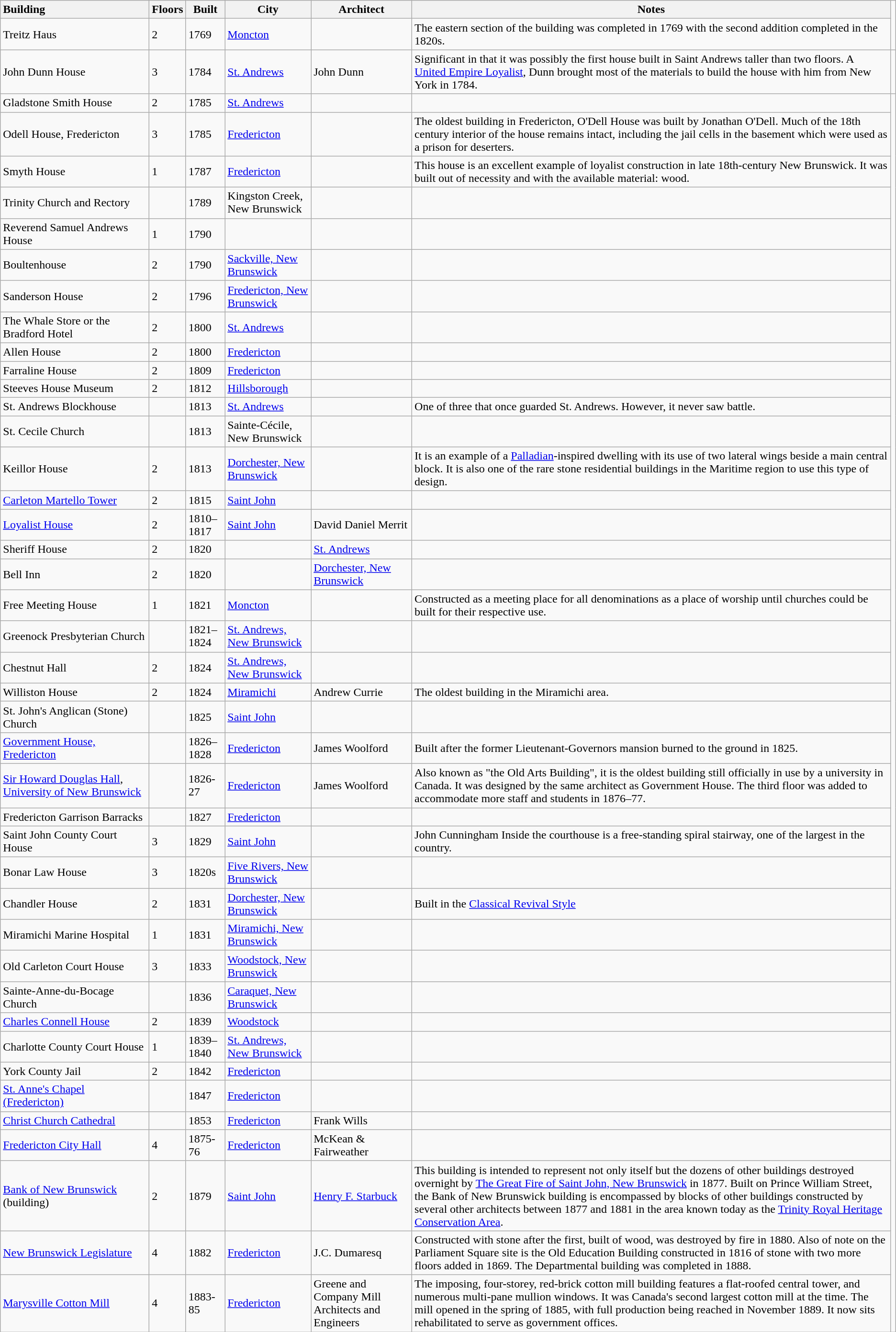<table class="wikitable sortable">
<tr>
<th style="text-align:left;width:200px">Building</th>
<th>Floors</th>
<th>Built</th>
<th>City</th>
<th>Architect</th>
<th>Notes</th>
</tr>
<tr>
<td>Treitz Haus</td>
<td>2</td>
<td>1769</td>
<td><a href='#'>Moncton</a></td>
<td></td>
<td> The eastern section of the building was completed in 1769 with the second addition completed in the 1820s.</td>
</tr>
<tr>
<td>John Dunn House</td>
<td>3</td>
<td>1784</td>
<td><a href='#'>St. Andrews</a></td>
<td>John Dunn</td>
<td> Significant in that it was possibly the first house built in Saint Andrews taller than two floors. A <a href='#'>United Empire Loyalist</a>, Dunn brought most of the materials to build the house with him from New York in 1784.</td>
<td></td>
</tr>
<tr>
<td>Gladstone Smith House</td>
<td>2</td>
<td>1785</td>
<td><a href='#'>St. Andrews</a></td>
<td></td>
<td></td>
</tr>
<tr>
<td>Odell House, Fredericton</td>
<td>3</td>
<td>1785</td>
<td><a href='#'>Fredericton</a></td>
<td></td>
<td>The oldest building in Fredericton, O'Dell House was built by Jonathan O'Dell. Much of the 18th century interior of the house remains intact, including the jail cells in the basement which were used as a prison for deserters.</td>
</tr>
<tr>
<td>Smyth House</td>
<td>1</td>
<td>1787</td>
<td><a href='#'>Fredericton</a></td>
<td></td>
<td> This house is an excellent example of loyalist construction in late 18th-century New Brunswick. It was built out of necessity and with the available material: wood.</td>
</tr>
<tr>
<td>Trinity Church and Rectory</td>
<td></td>
<td>1789</td>
<td>Kingston Creek, New Brunswick</td>
<td></td>
<td></td>
</tr>
<tr>
<td>Reverend Samuel Andrews House</td>
<td>1</td>
<td>1790</td>
<td></td>
<td></td>
<td></td>
</tr>
<tr>
<td>Boultenhouse</td>
<td>2</td>
<td>1790</td>
<td><a href='#'>Sackville, New Brunswick</a></td>
<td></td>
<td></td>
</tr>
<tr>
<td>Sanderson House</td>
<td>2</td>
<td>1796</td>
<td><a href='#'>Fredericton, New Brunswick</a></td>
<td></td>
<td></td>
</tr>
<tr>
<td>The Whale Store or the Bradford Hotel</td>
<td>2</td>
<td>1800</td>
<td><a href='#'>St. Andrews</a></td>
<td></td>
<td></td>
</tr>
<tr>
<td>Allen House</td>
<td>2</td>
<td>1800</td>
<td><a href='#'>Fredericton</a></td>
<td></td>
<td></td>
</tr>
<tr>
<td>Farraline House</td>
<td>2</td>
<td>1809</td>
<td><a href='#'>Fredericton</a></td>
<td></td>
<td></td>
</tr>
<tr>
<td>Steeves House Museum</td>
<td>2</td>
<td>1812</td>
<td><a href='#'>Hillsborough</a></td>
<td></td>
<td></td>
</tr>
<tr>
<td>St. Andrews Blockhouse</td>
<td></td>
<td>1813</td>
<td><a href='#'>St. Andrews</a></td>
<td></td>
<td>  One of three that once guarded St. Andrews. However, it never saw battle.</td>
</tr>
<tr>
<td>St. Cecile Church</td>
<td></td>
<td>1813</td>
<td>Sainte-Cécile, New Brunswick</td>
<td></td>
<td></td>
</tr>
<tr>
<td>Keillor House</td>
<td>2</td>
<td>1813</td>
<td><a href='#'>Dorchester, New Brunswick</a></td>
<td></td>
<td>It is an example of a <a href='#'>Palladian</a>-inspired dwelling with its use of two lateral wings beside a main central block. It is also one of the rare stone residential buildings in the Maritime region to use this type of design.</td>
</tr>
<tr>
<td><a href='#'>Carleton Martello Tower</a></td>
<td>2</td>
<td>1815</td>
<td><a href='#'>Saint John</a></td>
<td></td>
<td></td>
</tr>
<tr>
<td><a href='#'>Loyalist House</a></td>
<td>2</td>
<td>1810–1817</td>
<td><a href='#'>Saint John</a></td>
<td>David Daniel Merrit</td>
<td></td>
</tr>
<tr>
<td>Sheriff House</td>
<td>2</td>
<td>1820</td>
<td></td>
<td><a href='#'>St. Andrews</a></td>
<td></td>
</tr>
<tr>
<td>Bell Inn</td>
<td>2</td>
<td>1820</td>
<td></td>
<td><a href='#'>Dorchester, New Brunswick</a></td>
<td></td>
</tr>
<tr>
<td>Free Meeting House</td>
<td>1</td>
<td>1821</td>
<td><a href='#'>Moncton</a></td>
<td></td>
<td> Constructed as a meeting place for all denominations as a place of worship until churches could be built for their respective use.</td>
</tr>
<tr>
<td>Greenock Presbyterian Church</td>
<td></td>
<td>1821–1824</td>
<td><a href='#'>St. Andrews, New Brunswick</a></td>
<td></td>
<td></td>
</tr>
<tr>
<td>Chestnut Hall</td>
<td>2</td>
<td>1824</td>
<td><a href='#'>St. Andrews, New Brunswick</a></td>
<td></td>
<td></td>
</tr>
<tr>
<td>Williston House</td>
<td>2</td>
<td>1824</td>
<td><a href='#'>Miramichi</a></td>
<td>Andrew Currie</td>
<td>The oldest building in the Miramichi area.</td>
</tr>
<tr>
<td>St. John's Anglican (Stone) Church</td>
<td></td>
<td>1825</td>
<td><a href='#'>Saint John</a></td>
<td></td>
<td></td>
</tr>
<tr>
<td><a href='#'>Government House, Fredericton</a></td>
<td></td>
<td>1826–1828</td>
<td><a href='#'>Fredericton</a></td>
<td>James Woolford</td>
<td> Built after the former Lieutenant-Governors mansion burned to the ground in 1825.</td>
</tr>
<tr>
<td><a href='#'>Sir Howard Douglas Hall</a>, <a href='#'>University of New Brunswick</a></td>
<td></td>
<td>1826-27</td>
<td><a href='#'>Fredericton</a></td>
<td>James Woolford</td>
<td>  Also known as "the Old Arts Building", it is the oldest building still officially in use by a university in Canada. It was designed by the same architect as Government House. The third floor was added to accommodate more staff and students in 1876–77.</td>
</tr>
<tr>
<td>Fredericton Garrison Barracks</td>
<td></td>
<td>1827</td>
<td><a href='#'>Fredericton</a></td>
<td></td>
<td></td>
</tr>
<tr>
<td>Saint John County Court House</td>
<td>3</td>
<td>1829</td>
<td><a href='#'>Saint John</a></td>
<td></td>
<td>  John Cunningham Inside the courthouse is a free-standing spiral stairway, one of the largest in the country.</td>
</tr>
<tr>
<td>Bonar Law House</td>
<td>3</td>
<td>1820s</td>
<td><a href='#'>Five Rivers, New Brunswick</a></td>
<td></td>
<td></td>
</tr>
<tr>
<td>Chandler House</td>
<td>2</td>
<td>1831</td>
<td><a href='#'>Dorchester, New Brunswick</a></td>
<td></td>
<td>Built in the <a href='#'>Classical Revival Style</a></td>
</tr>
<tr>
<td>Miramichi Marine Hospital</td>
<td>1</td>
<td>1831</td>
<td><a href='#'>Miramichi, New Brunswick</a></td>
<td></td>
<td></td>
</tr>
<tr>
<td>Old Carleton Court House</td>
<td>3</td>
<td>1833</td>
<td><a href='#'>Woodstock, New Brunswick</a></td>
<td></td>
<td></td>
</tr>
<tr>
<td>Sainte-Anne-du-Bocage Church</td>
<td></td>
<td>1836</td>
<td><a href='#'>Caraquet, New Brunswick</a></td>
<td></td>
<td></td>
</tr>
<tr>
<td><a href='#'>Charles Connell House</a></td>
<td>2</td>
<td>1839</td>
<td><a href='#'>Woodstock</a></td>
<td></td>
<td></td>
</tr>
<tr>
<td>Charlotte County Court House</td>
<td>1</td>
<td>1839–1840</td>
<td><a href='#'>St. Andrews, New Brunswick</a></td>
<td></td>
<td></td>
</tr>
<tr>
<td>York County Jail</td>
<td>2</td>
<td>1842</td>
<td><a href='#'>Fredericton</a></td>
<td></td>
<td></td>
</tr>
<tr>
<td><a href='#'>St. Anne's Chapel (Fredericton)</a></td>
<td></td>
<td>1847</td>
<td><a href='#'>Fredericton</a></td>
<td></td>
<td></td>
</tr>
<tr>
<td><a href='#'>Christ Church Cathedral</a></td>
<td></td>
<td>1853</td>
<td><a href='#'>Fredericton</a></td>
<td>Frank Wills</td>
<td></td>
</tr>
<tr>
<td><a href='#'>Fredericton City Hall</a></td>
<td>4</td>
<td>1875-76</td>
<td><a href='#'>Fredericton</a></td>
<td>McKean & Fairweather</td>
<td></td>
</tr>
<tr>
<td><a href='#'>Bank of New Brunswick</a> (building)</td>
<td>2</td>
<td>1879</td>
<td><a href='#'>Saint John</a></td>
<td><a href='#'>Henry F. Starbuck</a></td>
<td>This building is intended to represent not only itself but the dozens of other buildings destroyed overnight by <a href='#'>The Great Fire of Saint John, New Brunswick</a> in 1877. Built on Prince William Street, the Bank of New Brunswick building is encompassed by blocks of other buildings constructed by several other architects between 1877 and 1881 in the area known today as the <a href='#'>Trinity Royal Heritage Conservation Area</a>.</td>
</tr>
<tr>
<td><a href='#'>New Brunswick Legislature</a></td>
<td>4</td>
<td>1882</td>
<td><a href='#'>Fredericton</a></td>
<td>J.C. Dumaresq</td>
<td>Constructed with stone after the first, built of wood, was destroyed by fire in 1880. Also of note on the Parliament Square site is the Old Education Building constructed in 1816 of stone with two more floors added in 1869. The Departmental building was completed in 1888.</td>
</tr>
<tr>
<td><a href='#'>Marysville Cotton Mill</a></td>
<td>4</td>
<td>1883-85</td>
<td><a href='#'>Fredericton</a></td>
<td>Greene and Company Mill Architects and Engineers</td>
<td>The imposing, four-storey, red-brick cotton mill building features a flat-roofed central tower, and numerous multi-pane mullion windows. It was Canada's second largest cotton mill at the time. The mill opened in the spring of 1885, with full production being reached in November 1889. It now sits rehabilitated to serve as government offices.</td>
</tr>
</table>
